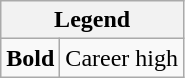<table class="wikitable mw-collapsible mw-collapsed">
<tr>
<th colspan="2">Legend</th>
</tr>
<tr>
<td><strong>Bold</strong></td>
<td>Career high</td>
</tr>
</table>
